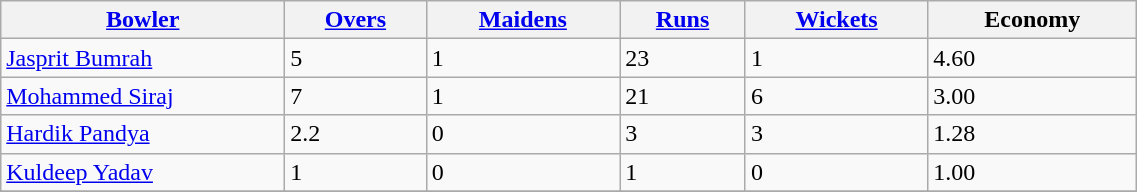<table class=wikitable style="width: 60%;">
<tr>
<th width="25%"><a href='#'>Bowler</a></th>
<th><a href='#'>Overs</a></th>
<th><a href='#'>Maidens</a></th>
<th><a href='#'>Runs</a></th>
<th><a href='#'>Wickets</a></th>
<th>Economy</th>
</tr>
<tr>
<td><a href='#'>Jasprit Bumrah</a></td>
<td>5</td>
<td>1</td>
<td>23</td>
<td>1</td>
<td>4.60</td>
</tr>
<tr>
<td><a href='#'>Mohammed Siraj</a></td>
<td>7</td>
<td>1</td>
<td>21</td>
<td>6</td>
<td>3.00</td>
</tr>
<tr>
<td><a href='#'>Hardik Pandya</a></td>
<td>2.2</td>
<td>0</td>
<td>3</td>
<td>3</td>
<td>1.28</td>
</tr>
<tr>
<td><a href='#'>Kuldeep Yadav</a></td>
<td>1</td>
<td>0</td>
<td>1</td>
<td>0</td>
<td>1.00</td>
</tr>
<tr>
</tr>
</table>
